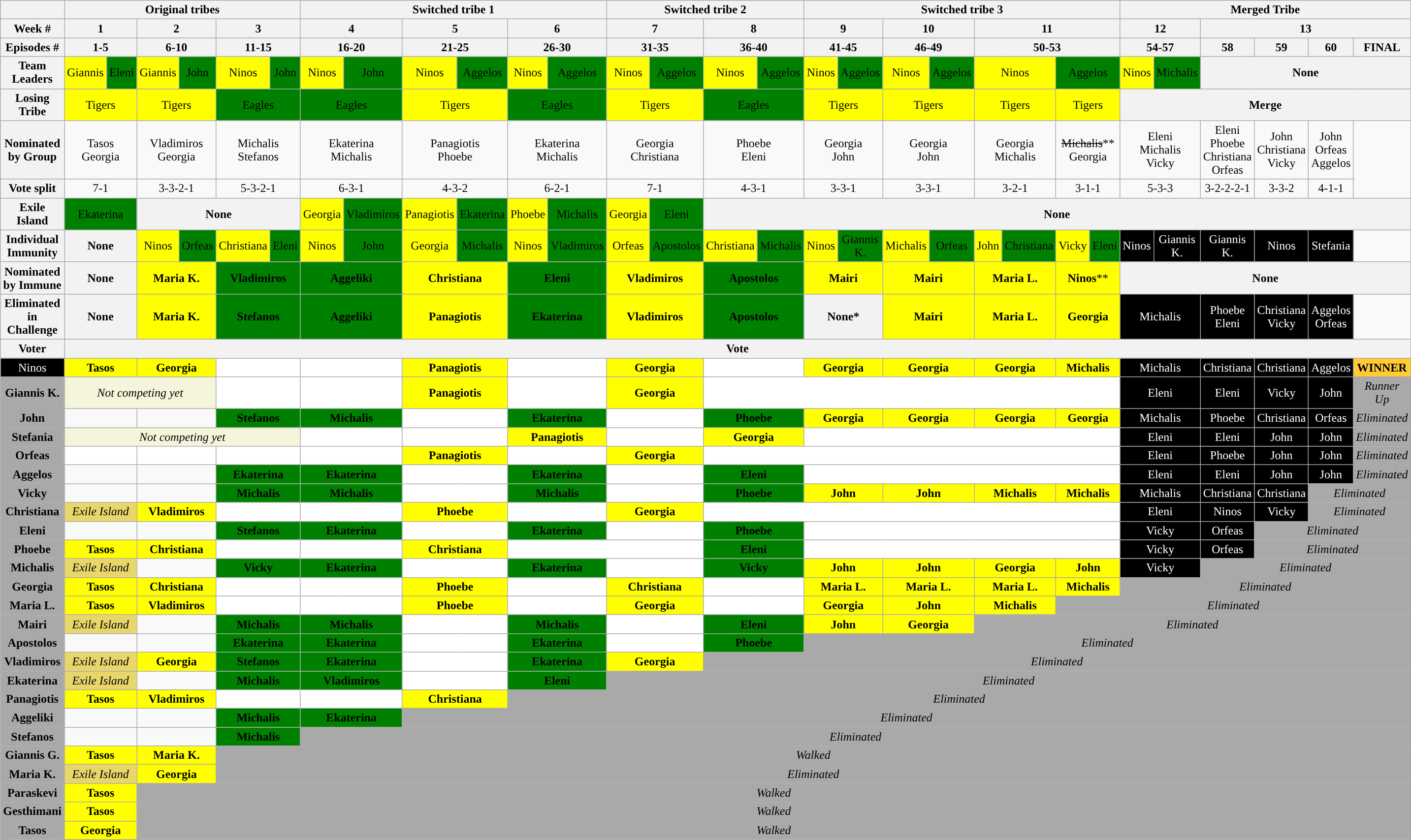<table class="wikitable nowrap" style="text-align:center;">
<tr>
<th colspan="1"></th>
<th colspan="6">Original tribes</th>
<th colspan="6">Switched tribe 1</th>
<th colspan="4">Switched tribe 2</th>
<th colspan="8">Switched tribe 3</th>
<th colspan="25">Merged Tribe</th>
</tr>
<tr>
<th colspan="1">Week #</th>
<th colspan="2">1</th>
<th colspan="2">2</th>
<th colspan="2">3</th>
<th colspan="2">4</th>
<th colspan="2">5</th>
<th colspan="2">6</th>
<th colspan="2">7</th>
<th colspan="2">8</th>
<th colspan="2">9</th>
<th colspan="2">10</th>
<th colspan="4">11</th>
<th colspan="2">12</th>
<th colspan="10">13</th>
</tr>
<tr>
<th colspan="1">Episodes #</th>
<th colspan="2">1-5</th>
<th colspan="2">6-10</th>
<th colspan="2">11-15</th>
<th colspan="2">16-20</th>
<th colspan="2">21-25</th>
<th colspan="2">26-30</th>
<th colspan="2">31-35</th>
<th colspan="2">36-40</th>
<th colspan="2">41-45</th>
<th colspan="2">46-49</th>
<th colspan="4">50-53</th>
<th colspan="2">54-57</th>
<th colspan="2">58</th>
<th colspan="2">59</th>
<th colspan="2">60</th>
<th colspan="2">FINAL</th>
</tr>
<tr>
<th rowspan="1">Team <br>Leaders</th>
<td bgcolor="yellow" align="center" rowspan="">Giannis</td>
<td bgcolor="green" align="center" rowspan="1">Eleni</td>
<td bgcolor="yellow" align="center" rowspan="">Giannis</td>
<td bgcolor="green" align="center" rowspan="1">John</td>
<td bgcolor="yellow" align="center" rowspan="">Ninos</td>
<td bgcolor="green" align="center" rowspan="1">John</td>
<td bgcolor="yellow" align="center" rowspan="">Ninos</td>
<td bgcolor="green" align="center" rowspan="1">John</td>
<td bgcolor="yellow" align="center" rowspan="">Ninos</td>
<td bgcolor="green" align="center" rowspan="1">Aggelos</td>
<td bgcolor="yellow" align="center" rowspan="">Ninos</td>
<td bgcolor="green" align="center" rowspan="1">Aggelos</td>
<td bgcolor="yellow" align="center" rowspan="">Ninos</td>
<td bgcolor="green" align="center" rowspan="1">Aggelos</td>
<td bgcolor="yellow" align="center" rowspan="">Ninos</td>
<td bgcolor="green" align="center" rowspan="1">Aggelos</td>
<td bgcolor="yellow" align="center" rowspan="">Ninos</td>
<td bgcolor="green" align="center" rowspan="1">Aggelos</td>
<td bgcolor="yellow" align="center" rowspan="">Ninos</td>
<td bgcolor="green" align="center" rowspan="1">Aggelos</td>
<td bgcolor="yellow" align="center" colspan="2">Ninos</td>
<td bgcolor="green" align="center" colspan="2">Aggelos</td>
<td bgcolor="yellow" align="center" colspan="1">Ninos</td>
<td bgcolor="green" align="center" colspan="1">Michalis</td>
<th colspan="20">None</th>
</tr>
<tr>
<th colspan="1">Losing Tribe</th>
<td bgcolor="yellow" align="center" colspan="2">Tigers</td>
<td bgcolor="yellow" align="center" colspan="2">Tigers</td>
<td bgcolor="green" align="center" colspan="2">Eagles</td>
<td bgcolor="green" align="center" colspan="2">Eagles</td>
<td bgcolor="yellow" align="center" colspan="2">Tigers</td>
<td bgcolor="green" align="center" colspan="2">Eagles</td>
<td bgcolor="yellow" align="center" colspan="2">Tigers</td>
<td bgcolor="green" align="center" colspan="2">Eagles</td>
<td bgcolor="yellow" align="center" colspan="2">Tigers</td>
<td bgcolor="yellow" align="center" colspan="2">Tigers</td>
<td bgcolor="yellow" align="center" colspan="2">Tigers</td>
<td bgcolor="yellow" align="center" colspan="2">Tigers</td>
<th colspan="20">Merge</th>
</tr>
<tr>
<th colspan="1">Nominated <br>by Group</th>
<td colspan="2">Tasos<br>Georgia</td>
<td colspan="2">Vladimiros<br>Georgia</td>
<td colspan="2">Michalis<br>Stefanos</td>
<td colspan="2">Ekaterina<br>Michalis</td>
<td colspan="2">Panagiotis<br>Phoebe</td>
<td colspan="2">Ekaterina<br>Michalis</td>
<td colspan="2">Georgia<br>Christiana</td>
<td colspan="2">Phoebe<br>Eleni</td>
<td colspan="2">Georgia<br>John</td>
<td colspan="2">Georgia<br>John</td>
<td colspan="2">Georgia<br>Michalis</td>
<td colspan="2"><s>Michalis</s>**<br>Georgia</td>
<td colspan="2">Eleni<br>Michalis<br>Vicky</td>
<td colspan="2">Eleni<br>Phoebe<br>Christiana<br>Orfeas</td>
<td colspan="2">John<br>Christiana<br>Vicky</td>
<td colspan="2">John<br>Orfeas<br>Aggelos</td>
</tr>
<tr>
<th colspan="1">Vote split</th>
<td colspan="2">7-1</td>
<td colspan="2">3-3-2-1</td>
<td colspan="2">5-3-2-1</td>
<td colspan="2">6-3-1</td>
<td colspan="2">4-3-2</td>
<td colspan="2">6-2-1</td>
<td colspan="2">7-1</td>
<td colspan="2">4-3-1</td>
<td colspan="2">3-3-1</td>
<td colspan="2">3-3-1</td>
<td colspan="2">3-2-1</td>
<td colspan="2">3-1-1</td>
<td colspan="2">5-3-3</td>
<td colspan="2">3-2-2-2-1</td>
<td colspan="2">3-3-2</td>
<td colspan="2">4-1-1</td>
</tr>
<tr>
<th colspan="1">Exile Island</th>
<td bgcolor="green" align="center" colspan="2">Ekaterina</td>
<th colspan="4">None</th>
<td bgcolor="yellow" align="center" colspan="1">Georgia</td>
<td bgcolor="green" align="center" colspan="1">Vladimiros</td>
<td bgcolor="yellow" align="center" colspan="1">Panagiotis</td>
<td bgcolor="green" align="center" colspan="1">Ekaterina</td>
<td bgcolor="yellow" align="center" colspan="1">Phoebe</td>
<td bgcolor="green" align="center" colspan="1">Michalis</td>
<td bgcolor="yellow" align="center" colspan="1">Georgia</td>
<td bgcolor="green" align="center" colspan="1">Eleni</td>
<th colspan="30">None</th>
</tr>
<tr>
<th colspan="1">Individual <br>Immunity</th>
<th colspan="2">None</th>
<td bgcolor="yellow" align="center" colspan="1">Ninos</td>
<td bgcolor="green" align="center" colspan="1">Orfeas</td>
<td bgcolor="yellow" align="center" colspan="1">Christiana</td>
<td bgcolor="green" align="center" colspan="1">Eleni</td>
<td bgcolor="yellow" align="center" colspan="1">Ninos</td>
<td bgcolor="green" align="center" colspan="1">John</td>
<td bgcolor="yellow" align="center" colspan="1">Georgia</td>
<td bgcolor="green" align="center" colspan="1">Michalis</td>
<td bgcolor="yellow" align="center" colspan="1">Ninos</td>
<td bgcolor="green" align="center" colspan="1">Vladimiros</td>
<td bgcolor="yellow" align="center" colspan="1">Orfeas</td>
<td bgcolor="green" align="center" colspan="1">Apostolos</td>
<td bgcolor="yellow" align="center" colspan="1">Christiana</td>
<td bgcolor="green" align="center" colspan="1">Michalis</td>
<td bgcolor="yellow" align="center" colspan="1">Ninos</td>
<td bgcolor="green" align="center" colspan="1">Giannis K.</td>
<td bgcolor="yellow" align="center" colspan="1">Michalis</td>
<td bgcolor="green" align="center" colspan="1">Orfeas</td>
<td bgcolor="yellow" align="center" colspan="1">John</td>
<td bgcolor="green" align="center" colspan="1">Christiana</td>
<td bgcolor="yellow" align="center" colspan="1">Vicky</td>
<td bgcolor="green" align="center" colspan="1">Eleni</td>
<td style="background:#000000;color:#fff;" colspan="1">Ninos</td>
<td style="background:#000000;color:#fff;" colspan="1">Giannis K.</td>
<td style="background:#000000;color:#fff;" colspan="2">Giannis K.</td>
<td style="background:#000000;color:#fff;" colspan="2">Ninos</td>
<td style="background:#000000;color:#fff;" colspan="2">Stefania</td>
</tr>
<tr>
<th colspan="1">Nominated <br>by Immune</th>
<th colspan="2">None</th>
<td bgcolor="yellow" align="center" colspan="2"><strong>Maria K.</strong></td>
<td bgcolor="green" align="center" colspan="2"><strong>Vladimiros</strong></td>
<td bgcolor="green" align="center" colspan="2"><strong>Aggeliki</strong></td>
<td bgcolor="yellow" align="center" colspan="2"><strong>Christiana</strong></td>
<td bgcolor="green" align="center" colspan="2"><strong>Eleni</strong></td>
<td bgcolor="yellow" align="center" colspan="2"><strong>Vladimiros</strong></td>
<td bgcolor="green" align="center" colspan="2"><strong>Apostolos</strong></td>
<td bgcolor="yellow" align="center" colspan="2"><strong>Mairi</strong></td>
<td bgcolor="yellow" align="center" colspan="2"><strong>Mairi</strong></td>
<td bgcolor="yellow" align="center" colspan="2"><strong>Maria L.</strong></td>
<td bgcolor="yellow" align="center" colspan="2"><strong>Ninos</strong>**</td>
<th colspan="20">None</th>
</tr>
<tr>
<th colspan="1">Eliminated <br>in Challenge</th>
<th colspan="2">None</th>
<td bgcolor="yellow" align="center" colspan="2"><strong>Maria K.</strong></td>
<td bgcolor="green" align="center" colspan="2"><strong>Stefanos</strong></td>
<td bgcolor="green" align="center" colspan="2"><strong>Aggeliki</strong></td>
<td bgcolor="yellow" align="center" colspan="2"><strong>Panagiotis</strong></td>
<td bgcolor="green" align="center" colspan="2"><strong>Ekaterina</strong></td>
<td bgcolor="yellow" align="center" colspan="2"><strong>Vladimiros</strong></td>
<td bgcolor="green" align="center" colspan="2"><strong>Apostolos</strong></td>
<th colspan="2">None*</th>
<td bgcolor="yellow" align="center" colspan="2"><strong>Mairi</strong></td>
<td bgcolor="yellow" align="center" colspan="2"><strong>Maria L.</strong></td>
<td bgcolor="yellow" align="center" colspan="2"><strong>Georgia</strong></td>
<td style="background:#000000;color:#fff;" colspan="2">Michalis</td>
<td style="background:#000000;color:#fff;" colspan="2">Phoebe<br>Eleni</td>
<td style="background:#000000;color:#fff;" colspan="2">Christiana<br>Vicky</td>
<td style="background:#000000;color:#fff;" colspan="2">Aggelos<br>Orfeas</td>
</tr>
<tr>
<th colspan="1">Voter</th>
<th colspan="80">Vote</th>
</tr>
<tr>
<td style="background:#000000;color:#fff;" colspan="1">Ninos</td>
<td bgcolor="yellow" align="center" colspan="2"><strong>Tasos</strong></td>
<td bgcolor="yellow" align="center" colspan="2"><strong>Georgia</strong></td>
<td bgcolor="white" align="center" colspan="2"></td>
<td bgcolor="white" align="center" colspan="2"></td>
<td bgcolor="yellow" align="center" colspan="2"><strong>Panagiotis</strong></td>
<td bgcolor="white" align="center" colspan="2"></td>
<td bgcolor="yellow" align="center" colspan="2"><strong>Georgia</strong></td>
<td bgcolor="white" align="center" colspan="2"></td>
<td bgcolor="yellow" align="center" colspan="2"><strong>Georgia</strong></td>
<td bgcolor="yellow" align="center" colspan="2"><strong>Georgia</strong></td>
<td bgcolor="yellow" align="center" colspan="2"><strong>Georgia</strong></td>
<td bgcolor="yellow" align="center" colspan="2"><strong>Michalis</strong></td>
<td style="background:#000000;color:#fff;" colspan="2">Michalis</td>
<td style="background:#000000;color:#fff;" colspan="2">Christiana</td>
<td style="background:#000000;color:#fff;" colspan="2">Christiana</td>
<td style="background:#000000;color:#fff;" colspan="2">Aggelos</td>
<td bgcolor="#FFCC33" colspan="2"><strong>WINNER</strong></td>
</tr>
<tr>
<td colspan="1" style="background:darkgray"><strong>Giannis K.</strong></td>
<td colspan="4" bgcolor=beige><em>Not competing yet</em></td>
<td bgcolor="white" align="center" colspan="2"></td>
<td bgcolor="white" align="center" colspan="2"></td>
<td bgcolor="yellow" align="center" colspan="2"><strong>Panagiotis</strong></td>
<td bgcolor="white" align="center" colspan="2"></td>
<td bgcolor="yellow" align="center" colspan="2"><strong>Georgia</strong></td>
<td bgcolor="white" align="center" colspan="10"></td>
<td style="background:#000000;color:#fff;" colspan="2">Eleni</td>
<td style="background:#000000;color:#fff;" colspan="2">Eleni</td>
<td style="background:#000000;color:#fff;" colspan="2">Vicky</td>
<td style="background:#000000;color:#fff;" colspan="2">John</td>
<td colspan="100" style="background:darkgray"><em>Runner Up</em></td>
</tr>
<tr>
<td colspan="1" style="background:darkgray"><strong>John</strong></td>
<td bgcolor="" align="center" colspan="2"></td>
<td bgcolor="" align="center" colspan="2"></td>
<td bgcolor="green" align="center" colspan="2"><strong>Stefanos</strong></td>
<td bgcolor="green" align="center" colspan="2"><strong>Michalis</strong></td>
<td bgcolor="white" align="center" colspan="2"></td>
<td bgcolor="green" align="center" colspan="2"><strong>Ekaterina</strong></td>
<td bgcolor="white" align="center" colspan="2"></td>
<td bgcolor="green" align="center" colspan="2"><strong>Phoebe</strong></td>
<td bgcolor="yellow" align="center" colspan="2"><strong>Georgia</strong></td>
<td bgcolor="yellow" align="center" colspan="2"><strong>Georgia</strong></td>
<td bgcolor="yellow" align="center" colspan="2"><strong>Georgia</strong></td>
<td bgcolor="yellow" align="center" colspan="2"><strong>Georgia</strong></td>
<td style="background:#000000;color:#fff;" colspan="2">Michalis</td>
<td style="background:#000000;color:#fff;" colspan="2">Phoebe</td>
<td style="background:#000000;color:#fff;" colspan="2">Christiana</td>
<td style="background:#000000;color:#fff;" colspan="2">Orfeas</td>
<td colspan="100" style="background:darkgray"><em>Eliminated</em></td>
</tr>
<tr>
<td colspan="1" style="background:darkgray"><strong>Stefania</strong></td>
<td colspan="6" bgcolor=beige><em>Not competing yet</em></td>
<td bgcolor="white" align="center" colspan="2"></td>
<td bgcolor="white" align="center" colspan="2"></td>
<td bgcolor="yellow" align="center" colspan="2"><strong>Panagiotis</strong></td>
<td bgcolor="white" align="center" colspan="2"></td>
<td bgcolor="yellow" align="center" colspan="2"><strong>Georgia</strong></td>
<td bgcolor="white" align="center" colspan="8"></td>
<td style="background:#000000;color:#fff;" colspan="2">Eleni</td>
<td style="background:#000000;color:#fff;" colspan="2">Eleni</td>
<td style="background:#000000;color:#fff;" colspan="2">John</td>
<td style="background:#000000;color:#fff;" colspan="2">John</td>
<td colspan="100" style="background:darkgray"><em>Eliminated</em></td>
</tr>
<tr>
<td colspan="1" style="background:darkgray"><strong>Orfeas</strong></td>
<td bgcolor="white" align="center" colspan="2"></td>
<td bgcolor="white" align="center" colspan="2"></td>
<td bgcolor="white" align="center" colspan="2"></td>
<td bgcolor="white" align="center" colspan="2"></td>
<td bgcolor="yellow" align="center" colspan="2"><strong>Panagiotis</strong></td>
<td bgcolor="white" align="center" colspan="2"></td>
<td bgcolor="yellow" align="center" colspan="2"><strong>Georgia</strong></td>
<td bgcolor="white" align="center" colspan="10"></td>
<td style="background:#000000;color:#fff;" colspan="2">Eleni</td>
<td style="background:#000000;color:#fff;" colspan="2">Phoebe</td>
<td style="background:#000000;color:#fff;" colspan="2">John</td>
<td style="background:#000000;color:#fff;" colspan="2">John</td>
<td colspan="100" style="background:darkgray"><em>Eliminated</em></td>
</tr>
<tr>
<td colspan="1" style="background:darkgray"><strong>Aggelos</strong></td>
<td bgcolor="" align="center" colspan="2"></td>
<td bgcolor="" align="center" colspan="2"></td>
<td bgcolor="green" align="center" colspan="2"><strong>Ekaterina</strong></td>
<td bgcolor="green" align="center" colspan="2"><strong>Ekaterina</strong></td>
<td bgcolor="white" align="center" colspan="2"></td>
<td bgcolor="green" align="center" colspan="2"><strong>Ekaterina</strong></td>
<td bgcolor="white" align="center" colspan="2"></td>
<td bgcolor="green" align="center" colspan="2"><strong>Eleni</strong></td>
<td bgcolor="white" align="center" colspan="8"></td>
<td style="background:#000000;color:#fff;" colspan="2">Eleni</td>
<td style="background:#000000;color:#fff;" colspan="2">Eleni</td>
<td style="background:#000000;color:#fff;" colspan="2">John</td>
<td style="background:#000000;color:#fff;" colspan="2">John</td>
<td colspan="100" style="background:darkgray"><em>Eliminated</em></td>
</tr>
<tr>
<td colspan="1" style="background:darkgray"><strong>Vicky</strong></td>
<td bgcolor="" align="center" colspan="2"></td>
<td bgcolor="" align="center" colspan="2"></td>
<td bgcolor="green" align="center" colspan="2"><strong>Michalis</strong></td>
<td bgcolor="green" align="center" colspan="2"><strong>Michalis</strong></td>
<td bgcolor="white" align="center" colspan="2"></td>
<td bgcolor="green" align="center" colspan="2"><strong>Michalis</strong></td>
<td bgcolor="white" align="center" colspan="2"></td>
<td bgcolor="green" align="center" colspan="2"><strong>Phoebe</strong></td>
<td bgcolor="yellow" align="center" colspan="2"><strong>John</strong></td>
<td bgcolor="yellow" align="center" colspan="2"><strong>John</strong></td>
<td bgcolor="yellow" align="center" colspan="2"><strong>Michalis</strong></td>
<td bgcolor="yellow" align="center" colspan="2"><strong>Michalis</strong></td>
<td style="background:#000000;color:#fff;" colspan="2">Michalis</td>
<td style="background:#000000;color:#fff;" colspan="2">Christiana</td>
<td style="background:#000000;color:#fff;" colspan="2">Christiana</td>
<td colspan="100" style="background:darkgray"><em>Eliminated</em></td>
</tr>
<tr>
<td colspan="1" style="background:darkgray"><strong>Christiana</strong></td>
<td colspan="2" bgcolor=#E9D66B><em>Exile Island</em></td>
<td bgcolor="yellow" align="center" colspan="2"><strong>Vladimiros</strong></td>
<td bgcolor="white" align="center" colspan="2"></td>
<td bgcolor="white" align="center" colspan="2"></td>
<td bgcolor="yellow" align="center" colspan="2"><strong>Phoebe</strong></td>
<td bgcolor="white" align="center" colspan="2"></td>
<td bgcolor="yellow" align="center" colspan="2"><strong>Georgia</strong></td>
<td bgcolor="white" align="center" colspan="10"></td>
<td style="background:#000000;color:#fff;" colspan="2">Eleni</td>
<td style="background:#000000;color:#fff;" colspan="2">Ninos</td>
<td style="background:#000000;color:#fff;" colspan="2">Vicky</td>
<td colspan="100" style="background:darkgray"><em>Eliminated</em></td>
</tr>
<tr>
<td colspan="1" style="background:darkgray"><strong>Eleni</strong></td>
<td bgcolor="" align="center" colspan="2"></td>
<td bgcolor="" align="center" colspan="2"></td>
<td bgcolor="green" align="center" colspan="2"><strong>Stefanos</strong></td>
<td bgcolor="green" align="center" colspan="2"><strong>Ekaterina</strong></td>
<td bgcolor="white" align="center" colspan="2"></td>
<td bgcolor="green" align="center" colspan="2"><strong>Ekaterina</strong></td>
<td bgcolor="white" align="center" colspan="2"></td>
<td bgcolor="green" align="center" colspan="2"><strong>Phoebe</strong></td>
<td bgcolor="white" align="center" colspan="8"></td>
<td style="background:#000000;color:#fff;" colspan="2">Vicky</td>
<td style="background:#000000;color:#fff;" colspan="2">Orfeas</td>
<td colspan="100" style="background:darkgray"><em>Eliminated</em></td>
</tr>
<tr>
<td colspan="1" style="background:darkgray"><strong>Phoebe</strong></td>
<td bgcolor="yellow" align="center" colspan="2"><strong>Tasos</strong></td>
<td bgcolor="yellow" align="center" colspan="2"><strong>Christiana</strong></td>
<td bgcolor="white" align="center" colspan="2"></td>
<td bgcolor="white" align="center" colspan="2"></td>
<td bgcolor="yellow" align="center" colspan="2"><strong>Christiana</strong></td>
<td bgcolor="white" align="center" colspan="4"></td>
<td bgcolor="green" align="center" colspan="2"><strong>Eleni</strong></td>
<td bgcolor="white" align="center" colspan="8"></td>
<td style="background:#000000;color:#fff;" colspan="2">Vicky</td>
<td style="background:#000000;color:#fff;" colspan="2">Orfeas</td>
<td colspan="100" style="background:darkgray"><em>Eliminated</em></td>
</tr>
<tr>
<td colspan="1" style="background:darkgray"><strong>Michalis</strong></td>
<td colspan="2" bgcolor=#E9D66B><em>Exile Island</em></td>
<td bgcolor="" align="center" colspan="2"></td>
<td bgcolor="green" align="center" colspan="2"><strong>Vicky</strong></td>
<td bgcolor="green" align="center" colspan="2"><strong>Ekaterina</strong></td>
<td bgcolor="white" align="center" colspan="2"></td>
<td bgcolor="green" align="center" colspan="2"><strong>Ekaterina</strong></td>
<td bgcolor="white" align="center" colspan="2"></td>
<td bgcolor="green" align="center" colspan="2"><strong>Vicky</strong></td>
<td bgcolor="yellow" align="center" colspan="2"><strong>John</strong></td>
<td bgcolor="yellow" align="center" colspan="2"><strong>John</strong></td>
<td bgcolor="yellow" align="center" colspan="2"><strong>Georgia</strong></td>
<td bgcolor="yellow" align="center" colspan="2"><strong>John</strong></td>
<td style="background:#000000;color:#fff;" colspan="2">Vicky</td>
<td colspan="100" style="background:darkgray"><em>Eliminated</em></td>
</tr>
<tr>
<td colspan="1" style="background:darkgray"><strong>Georgia</strong></td>
<td bgcolor="yellow" align="center" colspan="2"><strong>Tasos</strong></td>
<td bgcolor="yellow" align="center" colspan="2"><strong>Christiana</strong></td>
<td bgcolor="white" align="center" colspan="2"></td>
<td bgcolor="white" align="center" colspan="2"></td>
<td bgcolor="yellow" align="center" colspan="2"><strong>Phoebe</strong></td>
<td bgcolor="white" align="center" colspan="2"></td>
<td bgcolor="yellow" align="center" colspan="2"><strong>Christiana</strong></td>
<td bgcolor="white" align="center" colspan="2"></td>
<td bgcolor="yellow" align="center" colspan="2"><strong>Maria L.</strong></td>
<td bgcolor="yellow" align="center" colspan="2"><strong>Maria L.</strong></td>
<td bgcolor="yellow" align="center" colspan="2"><strong>Maria L.</strong></td>
<td bgcolor="yellow" align="center" colspan="2"><strong>Michalis</strong></td>
<td colspan="100" style="background:darkgray"><em>Eliminated</em></td>
</tr>
<tr>
<td colspan="1" style="background:darkgray"><strong>Maria L.</strong></td>
<td bgcolor="yellow" align="center" colspan="2"><strong>Tasos</strong></td>
<td bgcolor="yellow" align="center" colspan="2"><strong>Vladimiros</strong></td>
<td bgcolor="white" align="center" colspan="2"></td>
<td bgcolor="white" align="center" colspan="2"></td>
<td bgcolor="yellow" align="center" colspan="2"><strong>Phoebe</strong></td>
<td bgcolor="white" align="center" colspan="2"></td>
<td bgcolor="yellow" align="center" colspan="2"><strong>Georgia</strong></td>
<td bgcolor="white" align="center" colspan="2"></td>
<td bgcolor="yellow" align="center" colspan="2"><strong>Georgia</strong></td>
<td bgcolor="yellow" align="center" colspan="2"><strong>John</strong></td>
<td bgcolor="yellow" align="center" colspan="2"><strong>Michalis</strong></td>
<td colspan="100" style="background:darkgray"><em>Eliminated</em></td>
</tr>
<tr>
<td colspan="1" style="background:darkgray"><strong>Mairi</strong></td>
<td colspan="2" bgcolor=#E9D66B><em>Exile Island</em></td>
<td bgcolor="" align="center" colspan="2"></td>
<td bgcolor="green" align="center" colspan="2"><strong>Michalis</strong></td>
<td bgcolor="green" align="center" colspan="2"><strong>Michalis</strong></td>
<td bgcolor="white" align="center" colspan="2"></td>
<td bgcolor="green" align="center" colspan="2"><strong>Michalis</strong></td>
<td bgcolor="white" align="center" colspan="2"></td>
<td bgcolor="green" align="center" colspan="2"><strong>Eleni</strong></td>
<td bgcolor="yellow" align="center" colspan="2"><strong>John</strong></td>
<td bgcolor="yellow" align="center" colspan="2"><strong>Georgia</strong></td>
<td colspan="100" style="background:darkgray"><em>Eliminated</em></td>
</tr>
<tr>
<td colspan="1" style="background:darkgray"><strong>Apostolos</strong></td>
<td bgcolor="" align="center" colspan="2"></td>
<td bgcolor="" align="center" colspan="2"></td>
<td bgcolor="green" align="center" colspan="2"><strong>Ekaterina</strong></td>
<td bgcolor="green" align="center" colspan="2"><strong>Ekaterina</strong></td>
<td bgcolor="white" align="center" colspan="2"></td>
<td bgcolor="green" align="center" colspan="2"><strong>Ekaterina</strong></td>
<td bgcolor="white" align="center" colspan="2"></td>
<td bgcolor="green" align="center" colspan="2"><strong>Phoebe</strong></td>
<td colspan="100" style="background:darkgray"><em>Eliminated</em></td>
</tr>
<tr>
<td colspan="1" style="background:darkgray"><strong>Vladimiros</strong></td>
<td colspan="2" bgcolor=#E9D66B><em>Exile Island</em></td>
<td bgcolor="yellow" align="center" colspan="2"><strong>Georgia</strong></td>
<td bgcolor="green" align="center" colspan="2"><strong>Stefanos</strong></td>
<td bgcolor="green" align="center" colspan="2"><strong>Ekaterina</strong></td>
<td bgcolor="white" align="center" colspan="2"></td>
<td bgcolor="green" align="center" colspan="2"><strong>Ekaterina</strong></td>
<td bgcolor="yellow" align="center" colspan="2"><strong>Georgia</strong></td>
<td colspan="100" style="background:darkgray"><em>Eliminated</em></td>
</tr>
<tr>
<td colspan="1" style="background:darkgray"><strong>Ekaterina</strong></td>
<td colspan="2" bgcolor=#E9D66B><em>Exile Island</em></td>
<td bgcolor="" align="center" colspan="2"></td>
<td bgcolor="green" align="center" colspan="2"><strong>Michalis</strong></td>
<td bgcolor="green" align="center" colspan="2"><strong>Vladimiros</strong></td>
<td bgcolor="white" align="center" colspan="2"></td>
<td bgcolor="green" align="center" colspan="2"><strong>Eleni</strong></td>
<td colspan="100" style="background:darkgray"><em>Eliminated</em></td>
</tr>
<tr>
<td colspan="1" style="background:darkgray"><strong>Panagiotis</strong></td>
<td bgcolor="yellow" align="center" colspan="2"><strong>Tasos</strong></td>
<td bgcolor="yellow" align="center" colspan="2"><strong>Vladimiros</strong></td>
<td bgcolor="white" align="center" colspan="2"></td>
<td bgcolor="white" align="center" colspan="2"></td>
<td bgcolor="yellow" align="center" colspan="2"><strong>Christiana</strong></td>
<td colspan="100" style="background:darkgray"><em>Eliminated</em></td>
</tr>
<tr>
<td colspan="1" style="background:darkgray"><strong>Aggeliki</strong></td>
<td bgcolor="" align="center" colspan="2"></td>
<td bgcolor="" align="center" colspan="2"></td>
<td bgcolor="green" align="center" colspan="2"><strong>Michalis</strong></td>
<td bgcolor="green" align="center" colspan="2"><strong>Ekaterina</strong></td>
<td colspan="100" style="background:darkgray"><em>Eliminated</em></td>
</tr>
<tr>
<td colspan="1" style="background:darkgray"><strong>Stefanos</strong></td>
<td bgcolor="" align="center" colspan="2"></td>
<td bgcolor="" align="center" colspan="2"></td>
<td bgcolor="green" align="center" colspan="2"><strong>Michalis</strong></td>
<td colspan="100" style="background:darkgray"><em>Eliminated</em></td>
</tr>
<tr>
<td colspan="1" style="background:darkgray"><strong>Giannis G.</strong></td>
<td bgcolor="yellow" align="center" colspan="2"><strong>Tasos</strong></td>
<td bgcolor="yellow" align="center" colspan="2"><strong>Maria K.</strong></td>
<td colspan="100" style="background:darkgray"><em>Walked</em></td>
</tr>
<tr>
<td colspan="1" style="background:darkgray"><strong>Maria K.</strong></td>
<td colspan="2" bgcolor=#E9D66B><em>Exile Island</em></td>
<td bgcolor="yellow" align="center" colspan="2"><strong>Georgia</strong></td>
<td colspan="100" style="background:darkgray"><em>Eliminated</em></td>
</tr>
<tr>
<td colspan="1" style="background:darkgray"><strong>Paraskevi</strong></td>
<td bgcolor="yellow" align="center" colspan="2"><strong>Tasos</strong></td>
<td colspan="100" style="background:darkgray"><em>Walked</em></td>
</tr>
<tr>
<td colspan="1" style="background:darkgray"><strong>Gesthimani</strong></td>
<td bgcolor="yellow" align="center" colspan="2"><strong>Tasos</strong></td>
<td colspan="100" style="background:darkgray"><em>Walked</em></td>
</tr>
<tr>
<td colspan="1" style="background:darkgray"><strong>Tasos</strong></td>
<td bgcolor="yellow" align="center" colspan="2"><strong>Georgia</strong></td>
<td colspan="100" style="background:darkgray"><em>Walked</em></td>
</tr>
<tr>
</tr>
</table>
